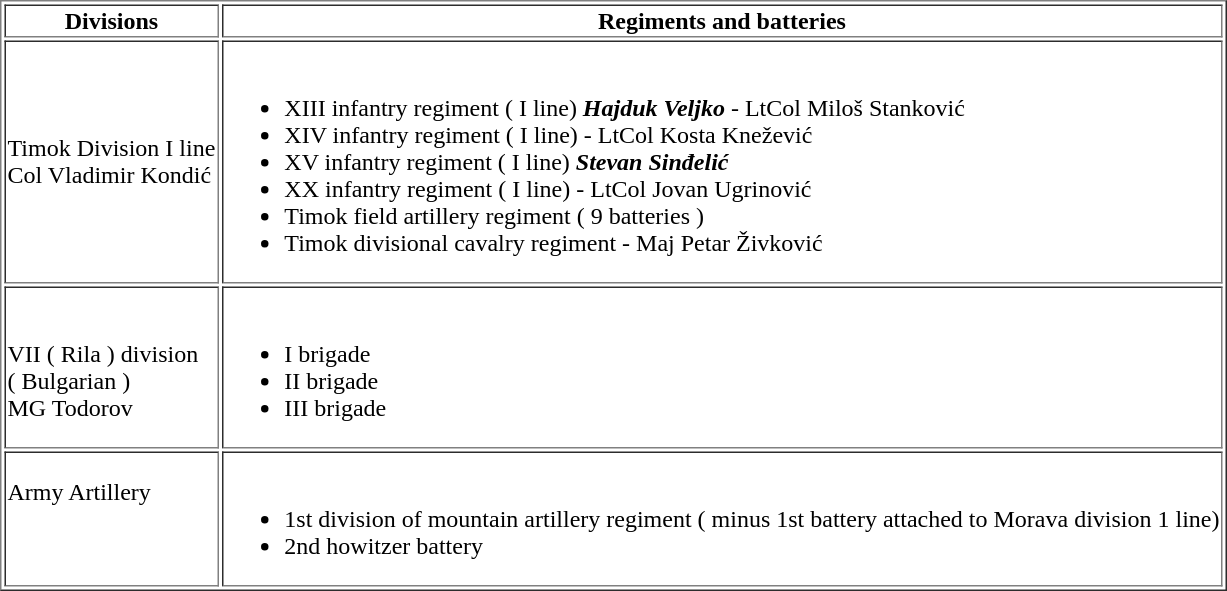<table border=1>
<tr>
<th><strong>Divisions</strong></th>
<th><strong>Regiments and batteries</strong></th>
</tr>
<tr>
<td>Timok Division I line<br>Col Vladimir Kondić</td>
<td><br><ul><li>XIII infantry regiment ( I line)<strong><em> Hajduk Veljko</em></strong> - LtCol Miloš Stanković</li><li>XIV infantry regiment ( I line) - LtCol Kosta Knežević</li><li>XV infantry regiment ( I line) <strong><em>Stevan Sinđelić</em></strong></li><li>XX infantry regiment ( I line) - LtCol Jovan Ugrinović</li><li>Timok field artillery regiment ( 9 batteries )</li><li>Timok divisional cavalry regiment - Maj Petar Živković</li></ul></td>
</tr>
<tr>
<td><br>VII ( Rila ) division<br>( Bulgarian )<br>MG Todorov</td>
<td><br><ul><li>I brigade</li><li>II brigade</li><li>III brigade</li></ul></td>
</tr>
<tr>
<td>Army Artillery<br><br>  </td>
<td><br><ul><li>1st division of mountain artillery regiment ( minus 1st battery attached to Morava division 1 line)</li><li>2nd howitzer battery</li></ul></td>
</tr>
</table>
